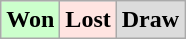<table class="wikitable">
<tr>
<td bgcolor="#ccffcc"><strong>Won</strong></td>
<td bgcolor="FFE4E1"><strong>Lost</strong></td>
<td bgcolor="DCDCDC"><strong>Draw</strong></td>
</tr>
</table>
